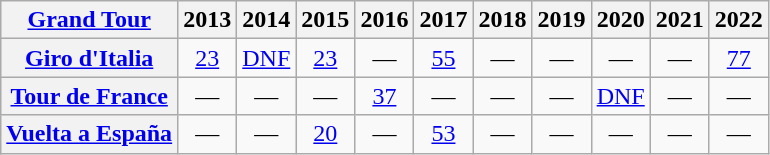<table class="wikitable plainrowheaders">
<tr>
<th scope="col"><a href='#'>Grand Tour</a></th>
<th scope="col">2013</th>
<th scope="col">2014</th>
<th scope="col">2015</th>
<th scope="col">2016</th>
<th scope="col">2017</th>
<th scope="col">2018</th>
<th scope="col">2019</th>
<th scope="col">2020</th>
<th scope="col">2021</th>
<th scope="col">2022</th>
</tr>
<tr style="text-align:center;">
<th scope="row"> <a href='#'>Giro d'Italia</a></th>
<td><a href='#'>23</a></td>
<td><a href='#'>DNF</a></td>
<td><a href='#'>23</a></td>
<td>—</td>
<td><a href='#'>55</a></td>
<td>—</td>
<td>—</td>
<td>—</td>
<td>—</td>
<td><a href='#'>77</a></td>
</tr>
<tr style="text-align:center;">
<th scope="row"> <a href='#'>Tour de France</a></th>
<td>—</td>
<td>—</td>
<td>—</td>
<td><a href='#'>37</a></td>
<td>—</td>
<td>—</td>
<td>—</td>
<td><a href='#'>DNF</a></td>
<td>—</td>
<td>—</td>
</tr>
<tr style="text-align:center;">
<th scope="row"> <a href='#'>Vuelta a España</a></th>
<td>—</td>
<td>—</td>
<td><a href='#'>20</a></td>
<td>—</td>
<td><a href='#'>53</a></td>
<td>—</td>
<td>—</td>
<td>—</td>
<td>—</td>
<td>—</td>
</tr>
</table>
